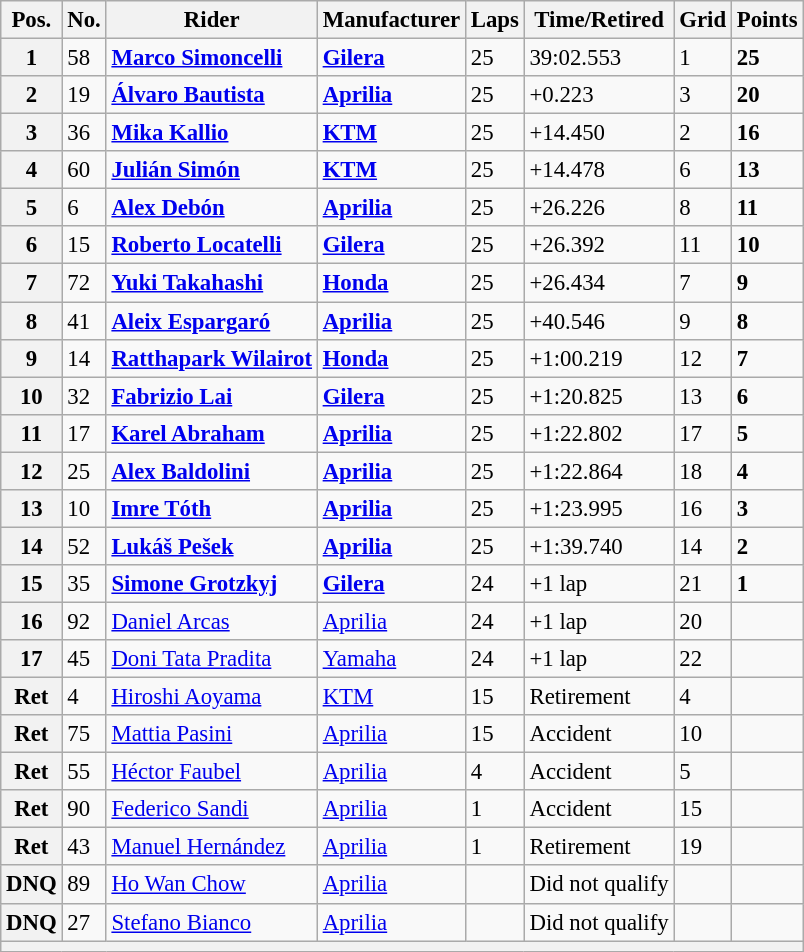<table class="wikitable" style="font-size: 95%;">
<tr>
<th>Pos.</th>
<th>No.</th>
<th>Rider</th>
<th>Manufacturer</th>
<th>Laps</th>
<th>Time/Retired</th>
<th>Grid</th>
<th>Points</th>
</tr>
<tr>
<th>1</th>
<td>58</td>
<td> <strong><a href='#'>Marco Simoncelli</a></strong></td>
<td><strong><a href='#'>Gilera</a></strong></td>
<td>25</td>
<td>39:02.553</td>
<td>1</td>
<td><strong>25</strong></td>
</tr>
<tr>
<th>2</th>
<td>19</td>
<td> <strong><a href='#'>Álvaro Bautista</a></strong></td>
<td><strong><a href='#'>Aprilia</a></strong></td>
<td>25</td>
<td>+0.223</td>
<td>3</td>
<td><strong>20</strong></td>
</tr>
<tr>
<th>3</th>
<td>36</td>
<td> <strong><a href='#'>Mika Kallio</a></strong></td>
<td><strong><a href='#'>KTM</a></strong></td>
<td>25</td>
<td>+14.450</td>
<td>2</td>
<td><strong>16</strong></td>
</tr>
<tr>
<th>4</th>
<td>60</td>
<td> <strong><a href='#'>Julián Simón</a></strong></td>
<td><strong><a href='#'>KTM</a></strong></td>
<td>25</td>
<td>+14.478</td>
<td>6</td>
<td><strong>13</strong></td>
</tr>
<tr>
<th>5</th>
<td>6</td>
<td> <strong><a href='#'>Alex Debón</a></strong></td>
<td><strong><a href='#'>Aprilia</a></strong></td>
<td>25</td>
<td>+26.226</td>
<td>8</td>
<td><strong>11</strong></td>
</tr>
<tr>
<th>6</th>
<td>15</td>
<td> <strong><a href='#'>Roberto Locatelli</a></strong></td>
<td><strong><a href='#'>Gilera</a></strong></td>
<td>25</td>
<td>+26.392</td>
<td>11</td>
<td><strong>10</strong></td>
</tr>
<tr>
<th>7</th>
<td>72</td>
<td> <strong><a href='#'>Yuki Takahashi</a></strong></td>
<td><strong><a href='#'>Honda</a></strong></td>
<td>25</td>
<td>+26.434</td>
<td>7</td>
<td><strong>9</strong></td>
</tr>
<tr>
<th>8</th>
<td>41</td>
<td> <strong><a href='#'>Aleix Espargaró</a></strong></td>
<td><strong><a href='#'>Aprilia</a></strong></td>
<td>25</td>
<td>+40.546</td>
<td>9</td>
<td><strong>8</strong></td>
</tr>
<tr>
<th>9</th>
<td>14</td>
<td> <strong><a href='#'>Ratthapark Wilairot</a></strong></td>
<td><strong><a href='#'>Honda</a></strong></td>
<td>25</td>
<td>+1:00.219</td>
<td>12</td>
<td><strong>7</strong></td>
</tr>
<tr>
<th>10</th>
<td>32</td>
<td> <strong><a href='#'>Fabrizio Lai</a></strong></td>
<td><strong><a href='#'>Gilera</a></strong></td>
<td>25</td>
<td>+1:20.825</td>
<td>13</td>
<td><strong>6</strong></td>
</tr>
<tr>
<th>11</th>
<td>17</td>
<td> <strong><a href='#'>Karel Abraham</a></strong></td>
<td><strong><a href='#'>Aprilia</a></strong></td>
<td>25</td>
<td>+1:22.802</td>
<td>17</td>
<td><strong>5</strong></td>
</tr>
<tr>
<th>12</th>
<td>25</td>
<td> <strong><a href='#'>Alex Baldolini</a></strong></td>
<td><strong><a href='#'>Aprilia</a></strong></td>
<td>25</td>
<td>+1:22.864</td>
<td>18</td>
<td><strong>4</strong></td>
</tr>
<tr>
<th>13</th>
<td>10</td>
<td> <strong><a href='#'>Imre Tóth</a></strong></td>
<td><strong><a href='#'>Aprilia</a></strong></td>
<td>25</td>
<td>+1:23.995</td>
<td>16</td>
<td><strong>3</strong></td>
</tr>
<tr>
<th>14</th>
<td>52</td>
<td> <strong><a href='#'>Lukáš Pešek</a></strong></td>
<td><strong><a href='#'>Aprilia</a></strong></td>
<td>25</td>
<td>+1:39.740</td>
<td>14</td>
<td><strong>2</strong></td>
</tr>
<tr>
<th>15</th>
<td>35</td>
<td> <strong><a href='#'>Simone Grotzkyj</a></strong></td>
<td><strong><a href='#'>Gilera</a></strong></td>
<td>24</td>
<td>+1 lap</td>
<td>21</td>
<td><strong>1</strong></td>
</tr>
<tr>
<th>16</th>
<td>92</td>
<td> <a href='#'>Daniel Arcas</a></td>
<td><a href='#'>Aprilia</a></td>
<td>24</td>
<td>+1 lap</td>
<td>20</td>
<td></td>
</tr>
<tr>
<th>17</th>
<td>45</td>
<td> <a href='#'>Doni Tata Pradita</a></td>
<td><a href='#'>Yamaha</a></td>
<td>24</td>
<td>+1 lap</td>
<td>22</td>
<td></td>
</tr>
<tr>
<th>Ret</th>
<td>4</td>
<td> <a href='#'>Hiroshi Aoyama</a></td>
<td><a href='#'>KTM</a></td>
<td>15</td>
<td>Retirement</td>
<td>4</td>
<td></td>
</tr>
<tr>
<th>Ret</th>
<td>75</td>
<td> <a href='#'>Mattia Pasini</a></td>
<td><a href='#'>Aprilia</a></td>
<td>15</td>
<td>Accident</td>
<td>10</td>
<td></td>
</tr>
<tr>
<th>Ret</th>
<td>55</td>
<td> <a href='#'>Héctor Faubel</a></td>
<td><a href='#'>Aprilia</a></td>
<td>4</td>
<td>Accident</td>
<td>5</td>
<td></td>
</tr>
<tr>
<th>Ret</th>
<td>90</td>
<td> <a href='#'>Federico Sandi</a></td>
<td><a href='#'>Aprilia</a></td>
<td>1</td>
<td>Accident</td>
<td>15</td>
<td></td>
</tr>
<tr>
<th>Ret</th>
<td>43</td>
<td> <a href='#'>Manuel Hernández</a></td>
<td><a href='#'>Aprilia</a></td>
<td>1</td>
<td>Retirement</td>
<td>19</td>
<td></td>
</tr>
<tr>
<th>DNQ</th>
<td>89</td>
<td> <a href='#'>Ho Wan Chow</a></td>
<td><a href='#'>Aprilia</a></td>
<td></td>
<td>Did not qualify</td>
<td></td>
<td></td>
</tr>
<tr>
<th>DNQ</th>
<td>27</td>
<td> <a href='#'>Stefano Bianco</a></td>
<td><a href='#'>Aprilia</a></td>
<td></td>
<td>Did not qualify</td>
<td></td>
<td></td>
</tr>
<tr>
<th colspan=8></th>
</tr>
</table>
